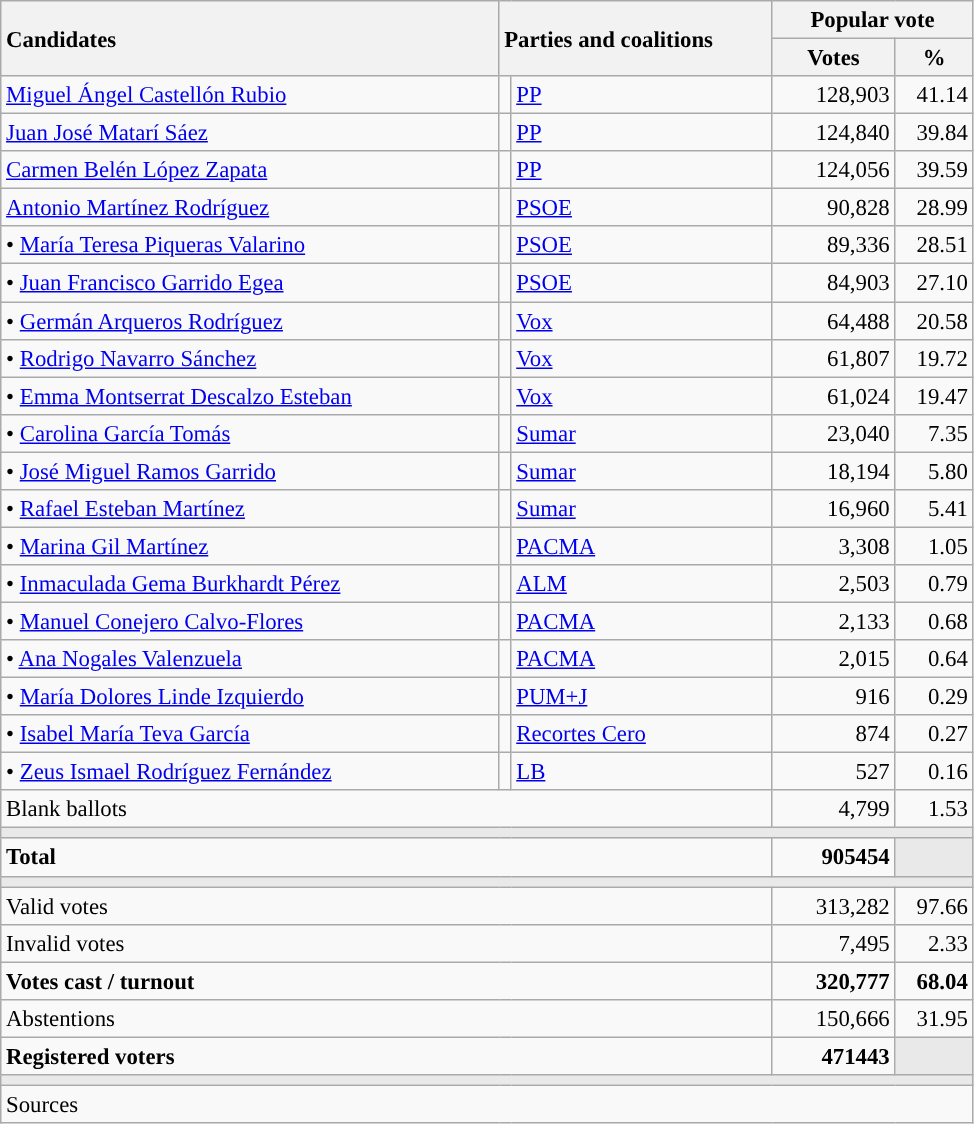<table class="wikitable" style="text-align:right; font-size:95%;">
<tr>
<th style="text-align:left;" rowspan="2" width="325">Candidates</th>
<th style="text-align:left;" rowspan="2" colspan="2" width="175">Parties and coalitions</th>
<th colspan="2">Popular vote</th>
</tr>
<tr>
<th width="75">Votes</th>
<th width="45">%</th>
</tr>
<tr>
<td align="left"> <a href='#'>Miguel Ángel Castellón Rubio</a></td>
<td width="1" style="color:inherit;background:"></td>
<td align="left"><a href='#'>PP</a></td>
<td>128,903</td>
<td>41.14</td>
</tr>
<tr>
<td align="left"> <a href='#'>Juan José Matarí Sáez</a></td>
<td width="1" style="color:inherit;background:"></td>
<td align="left"><a href='#'>PP</a></td>
<td>124,840</td>
<td>39.84</td>
</tr>
<tr>
<td align="left"> <a href='#'>Carmen Belén López Zapata</a></td>
<td width="1" style="color:inherit;background:"></td>
<td align="left"><a href='#'>PP</a></td>
<td>124,056</td>
<td>39.59</td>
</tr>
<tr>
<td align="left"> <a href='#'>Antonio Martínez Rodríguez</a></td>
<td width="1" style="color:inherit;background:"></td>
<td align="left"><a href='#'>PSOE</a></td>
<td>90,828</td>
<td>28.99</td>
</tr>
<tr>
<td align="left">• <a href='#'>María Teresa Piqueras Valarino</a></td>
<td width="1" style="color:inherit;background:"></td>
<td align="left"><a href='#'>PSOE</a></td>
<td>89,336</td>
<td>28.51</td>
</tr>
<tr>
<td align="left">• <a href='#'>Juan Francisco Garrido Egea</a></td>
<td width="1" style="color:inherit;background:"></td>
<td align="left"><a href='#'>PSOE</a></td>
<td>84,903</td>
<td>27.10</td>
</tr>
<tr>
<td align="left">• <a href='#'>Germán Arqueros Rodríguez</a></td>
<td width="1" style="color:inherit;background:"></td>
<td align="left"><a href='#'>Vox</a></td>
<td>64,488</td>
<td>20.58</td>
</tr>
<tr>
<td align="left">• <a href='#'>Rodrigo Navarro Sánchez</a></td>
<td width="1" style="color:inherit;background:"></td>
<td align="left"><a href='#'>Vox</a></td>
<td>61,807</td>
<td>19.72</td>
</tr>
<tr>
<td align="left">• <a href='#'>Emma Montserrat Descalzo Esteban</a></td>
<td width="1" style="color:inherit;background:"></td>
<td align="left"><a href='#'>Vox</a></td>
<td>61,024</td>
<td>19.47</td>
</tr>
<tr>
<td align="left">• <a href='#'>Carolina García Tomás</a></td>
<td width="1" style="color:inherit;background:"></td>
<td align="left"><a href='#'>Sumar</a></td>
<td>23,040</td>
<td>7.35</td>
</tr>
<tr>
<td align="left">• <a href='#'>José Miguel Ramos Garrido</a></td>
<td width="1" style="color:inherit;background:"></td>
<td align="left"><a href='#'>Sumar</a></td>
<td>18,194</td>
<td>5.80</td>
</tr>
<tr>
<td align="left">• <a href='#'>Rafael Esteban Martínez</a></td>
<td width="1" style="color:inherit;background:"></td>
<td align="left"><a href='#'>Sumar</a></td>
<td>16,960</td>
<td>5.41</td>
</tr>
<tr>
<td align="left">• <a href='#'>Marina Gil Martínez</a></td>
<td width="1" style="color:inherit;background:"></td>
<td align="left"><a href='#'>PACMA</a></td>
<td>3,308</td>
<td>1.05</td>
</tr>
<tr>
<td align="left">• <a href='#'>Inmaculada Gema Burkhardt Pérez</a></td>
<td width="1" style="color:inherit;background:"></td>
<td align="left"><a href='#'>ALM</a></td>
<td>2,503</td>
<td>0.79</td>
</tr>
<tr>
<td align="left">• <a href='#'>Manuel Conejero Calvo-Flores</a></td>
<td width="1" style="color:inherit;background:"></td>
<td align="left"><a href='#'>PACMA</a></td>
<td>2,133</td>
<td>0.68</td>
</tr>
<tr>
<td align="left">• <a href='#'>Ana Nogales Valenzuela</a></td>
<td width="1" style="color:inherit;background:"></td>
<td align="left"><a href='#'>PACMA</a></td>
<td>2,015</td>
<td>0.64</td>
</tr>
<tr>
<td align="left">• <a href='#'>María Dolores Linde Izquierdo</a></td>
<td width="1" style="color:inherit;background:"></td>
<td align="left"><a href='#'>PUM+J</a></td>
<td>916</td>
<td>0.29</td>
</tr>
<tr>
<td align="left">• <a href='#'>Isabel María Teva García</a></td>
<td width="1" style="color:inherit;background:"></td>
<td align="left"><a href='#'>Recortes Cero</a></td>
<td>874</td>
<td>0.27</td>
</tr>
<tr>
<td align="left">• <a href='#'>Zeus Ismael Rodríguez Fernández</a></td>
<td width="1" style="color:inherit;background:"></td>
<td align="left"><a href='#'>LB</a></td>
<td>527</td>
<td>0.16</td>
</tr>
<tr>
<td align="left" colspan="3">Blank ballots</td>
<td>4,799</td>
<td>1.53</td>
</tr>
<tr>
<td colspan="5" bgcolor="#E9E9E9"></td>
</tr>
<tr style="font-weight:bold;">
<td align="left" colspan="3">Total</td>
<td>905454</td>
<td bgcolor="#E9E9E9"></td>
</tr>
<tr>
<td colspan="5" bgcolor="#E9E9E9"></td>
</tr>
<tr>
<td align="left" colspan="3">Valid votes</td>
<td>313,282</td>
<td>97.66</td>
</tr>
<tr>
<td align="left" colspan="3">Invalid votes</td>
<td>7,495</td>
<td>2.33</td>
</tr>
<tr style="font-weight:bold;">
<td align="left" colspan="3">Votes cast / turnout</td>
<td>320,777</td>
<td>68.04</td>
</tr>
<tr>
<td align="left" colspan="3">Abstentions</td>
<td>150,666</td>
<td>31.95</td>
</tr>
<tr style="font-weight:bold;">
<td align="left" colspan="3">Registered voters</td>
<td>471443</td>
<td bgcolor="#E9E9E9"></td>
</tr>
<tr>
<td colspan="5" bgcolor="#E9E9E9"></td>
</tr>
<tr>
<td align="left" colspan="5">Sources</td>
</tr>
</table>
